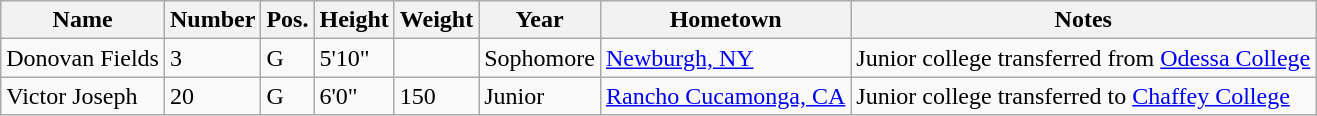<table class="wikitable sortable" border="1">
<tr>
<th>Name</th>
<th>Number</th>
<th>Pos.</th>
<th>Height</th>
<th>Weight</th>
<th>Year</th>
<th>Hometown</th>
<th class="unsortable">Notes</th>
</tr>
<tr>
<td>Donovan Fields</td>
<td>3</td>
<td>G</td>
<td>5'10"</td>
<td></td>
<td>Sophomore</td>
<td><a href='#'>Newburgh, NY</a></td>
<td>Junior college transferred from <a href='#'>Odessa College</a></td>
</tr>
<tr>
<td>Victor Joseph</td>
<td>20</td>
<td>G</td>
<td>6'0"</td>
<td>150</td>
<td>Junior</td>
<td><a href='#'>Rancho Cucamonga, CA</a></td>
<td>Junior college transferred to <a href='#'>Chaffey College</a></td>
</tr>
</table>
